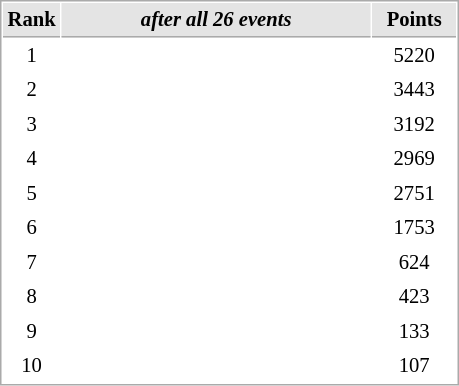<table cellspacing="1" cellpadding="3" style="border:1px solid #AAAAAA;font-size:86%">
<tr style="background-color: #E4E4E4;">
<th style="border-bottom:1px solid #AAAAAA; width: 10px;">Rank</th>
<th style="border-bottom:1px solid #AAAAAA; width: 200px;"><em>after all 26 events</em></th>
<th style="border-bottom:1px solid #AAAAAA; width: 50px;">Points</th>
</tr>
<tr>
<td align=center>1</td>
<td><strong></strong></td>
<td align=center>5220</td>
</tr>
<tr>
<td align=center>2</td>
<td></td>
<td align=center>3443</td>
</tr>
<tr>
<td align=center>3</td>
<td></td>
<td align=center>3192</td>
</tr>
<tr>
<td align=center>4</td>
<td></td>
<td align=center>2969</td>
</tr>
<tr>
<td align=center>5</td>
<td></td>
<td align=center>2751</td>
</tr>
<tr>
<td align=center>6</td>
<td></td>
<td align=center>1753</td>
</tr>
<tr>
<td align=center>7</td>
<td></td>
<td align=center>624</td>
</tr>
<tr>
<td align=center>8</td>
<td></td>
<td align=center>423</td>
</tr>
<tr>
<td align=center>9</td>
<td></td>
<td align=center>133</td>
</tr>
<tr>
<td align=center>10</td>
<td></td>
<td align=center>107</td>
</tr>
</table>
